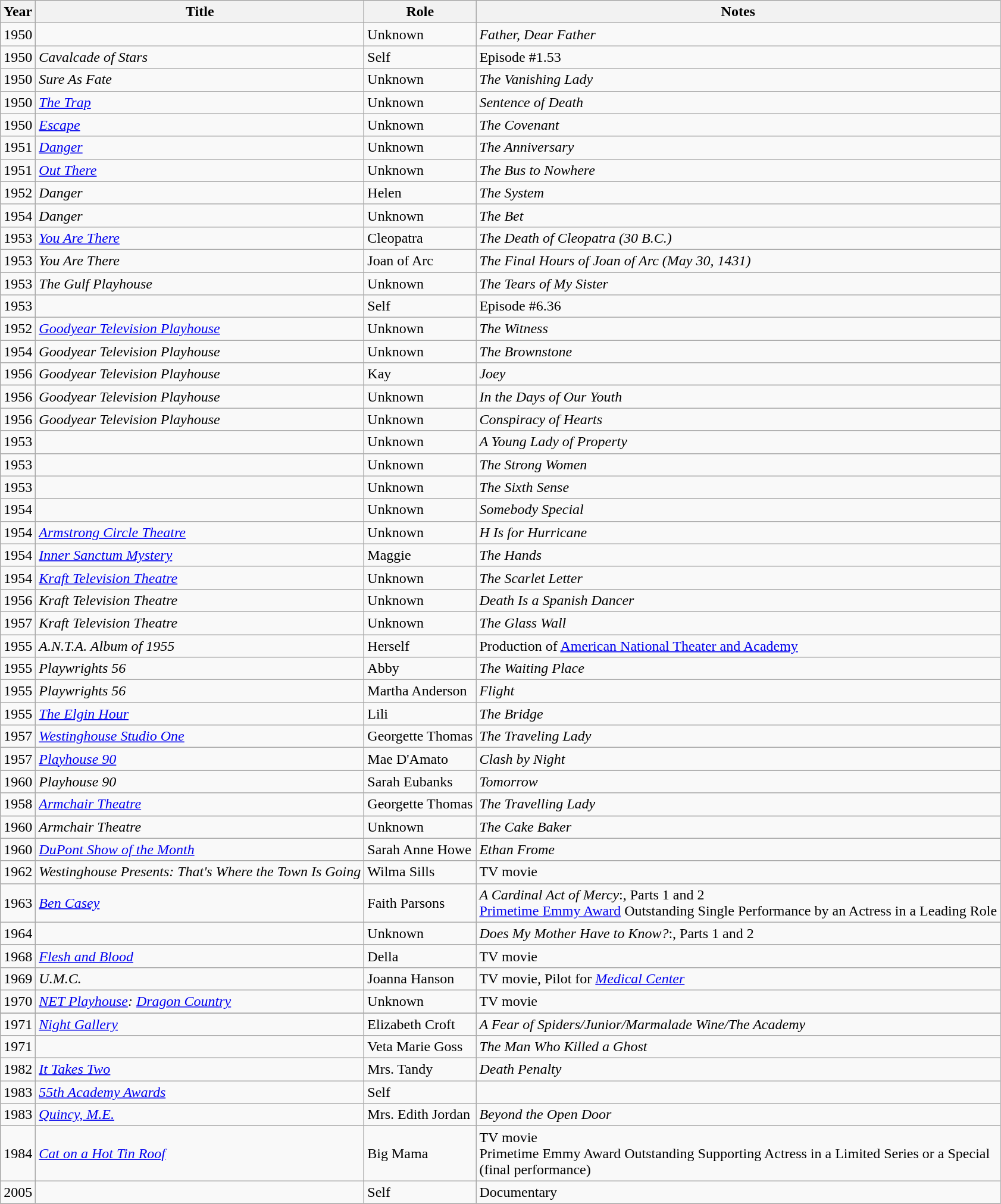<table class="wikitable sortable">
<tr>
<th>Year</th>
<th>Title</th>
<th class="unsortable">Role</th>
<th class="unsortable">Notes</th>
</tr>
<tr>
<td>1950</td>
<td></td>
<td>Unknown</td>
<td><em>Father, Dear Father</em></td>
</tr>
<tr>
<td>1950</td>
<td><em>Cavalcade of Stars</em></td>
<td>Self</td>
<td>Episode #1.53</td>
</tr>
<tr>
<td>1950</td>
<td><em>Sure As Fate</em></td>
<td>Unknown</td>
<td><em>The Vanishing Lady</em></td>
</tr>
<tr>
<td>1950</td>
<td><em><a href='#'>The Trap</a></em></td>
<td>Unknown</td>
<td><em>Sentence of Death</em></td>
</tr>
<tr>
<td>1950</td>
<td><em><a href='#'>Escape</a></em></td>
<td>Unknown</td>
<td><em>The Covenant</em></td>
</tr>
<tr>
<td>1951</td>
<td><em><a href='#'>Danger</a></em></td>
<td>Unknown</td>
<td><em>The Anniversary</em></td>
</tr>
<tr>
<td>1951</td>
<td><em><a href='#'>Out There</a></em></td>
<td>Unknown</td>
<td><em>The Bus to Nowhere</em></td>
</tr>
<tr>
<td>1952</td>
<td><em>Danger</em></td>
<td>Helen</td>
<td><em>The System</em></td>
</tr>
<tr>
<td>1954</td>
<td><em>Danger</em></td>
<td>Unknown</td>
<td><em>The Bet</em></td>
</tr>
<tr>
<td>1953</td>
<td><em><a href='#'>You Are There</a></em></td>
<td>Cleopatra</td>
<td><em>The Death of Cleopatra (30 B.C.)</em></td>
</tr>
<tr>
<td>1953</td>
<td><em>You Are There</em></td>
<td>Joan of Arc</td>
<td><em>The Final Hours of Joan of Arc (May 30, 1431)</em></td>
</tr>
<tr>
<td>1953</td>
<td><em>The Gulf Playhouse</em></td>
<td>Unknown</td>
<td><em>The Tears of My Sister</em></td>
</tr>
<tr>
<td>1953</td>
<td><em></em></td>
<td>Self</td>
<td>Episode #6.36</td>
</tr>
<tr>
<td>1952</td>
<td><em><a href='#'>Goodyear Television Playhouse</a></em></td>
<td>Unknown</td>
<td><em>The Witness</em></td>
</tr>
<tr>
<td>1954</td>
<td><em>Goodyear Television Playhouse</em></td>
<td>Unknown</td>
<td><em>The Brownstone</em></td>
</tr>
<tr>
<td>1956</td>
<td><em>Goodyear Television Playhouse</em></td>
<td>Kay</td>
<td><em>Joey</em></td>
</tr>
<tr>
<td>1956</td>
<td><em>Goodyear Television Playhouse</em></td>
<td>Unknown</td>
<td><em>In the Days of Our Youth</em></td>
</tr>
<tr>
<td>1956</td>
<td><em>Goodyear Television Playhouse</em></td>
<td>Unknown</td>
<td><em>Conspiracy of Hearts</em></td>
</tr>
<tr>
<td>1953</td>
<td><em></em></td>
<td>Unknown</td>
<td><em>A Young Lady of Property</em></td>
</tr>
<tr>
<td>1953</td>
<td><em></em></td>
<td>Unknown</td>
<td><em>The Strong Women</em></td>
</tr>
<tr>
<td>1953</td>
<td><em></em></td>
<td>Unknown</td>
<td><em>The Sixth Sense</em></td>
</tr>
<tr>
<td>1954</td>
<td><em></em></td>
<td>Unknown</td>
<td><em>Somebody Special</em></td>
</tr>
<tr>
<td>1954</td>
<td><em><a href='#'>Armstrong Circle Theatre</a></em></td>
<td>Unknown</td>
<td><em>H Is for Hurricane</em></td>
</tr>
<tr>
<td>1954</td>
<td><em><a href='#'>Inner Sanctum Mystery</a></em></td>
<td>Maggie</td>
<td><em>The Hands</em></td>
</tr>
<tr>
<td>1954</td>
<td><em><a href='#'>Kraft Television Theatre</a></em></td>
<td>Unknown</td>
<td><em>The Scarlet Letter</em></td>
</tr>
<tr>
<td>1956</td>
<td><em>Kraft Television Theatre</em></td>
<td>Unknown</td>
<td><em>Death Is a Spanish Dancer</em></td>
</tr>
<tr>
<td>1957</td>
<td><em>Kraft Television Theatre</em></td>
<td>Unknown</td>
<td><em>The Glass Wall</em></td>
</tr>
<tr>
<td>1955</td>
<td><em>A.N.T.A. Album of 1955</em></td>
<td>Herself</td>
<td>Production of <a href='#'>American National Theater and Academy</a></td>
</tr>
<tr>
<td>1955</td>
<td><em>Playwrights 56</em></td>
<td>Abby</td>
<td><em>The Waiting Place</em></td>
</tr>
<tr>
<td>1955</td>
<td><em>Playwrights 56</em></td>
<td>Martha Anderson</td>
<td><em>Flight</em></td>
</tr>
<tr>
<td>1955</td>
<td><em><a href='#'>The Elgin Hour</a></em></td>
<td>Lili</td>
<td><em>The Bridge</em></td>
</tr>
<tr>
<td>1957</td>
<td><em><a href='#'>Westinghouse Studio One</a></em></td>
<td>Georgette Thomas</td>
<td><em>The Traveling Lady</em></td>
</tr>
<tr>
<td>1957</td>
<td><em><a href='#'>Playhouse 90</a></em></td>
<td>Mae D'Amato</td>
<td><em>Clash by Night</em></td>
</tr>
<tr>
<td>1960</td>
<td><em>Playhouse 90</em></td>
<td>Sarah Eubanks</td>
<td><em>Tomorrow</em></td>
</tr>
<tr>
<td>1958</td>
<td><em><a href='#'>Armchair Theatre</a></em></td>
<td>Georgette Thomas</td>
<td><em>The Travelling Lady</em></td>
</tr>
<tr>
<td>1960</td>
<td><em>Armchair Theatre</em></td>
<td>Unknown</td>
<td><em>The Cake Baker</em></td>
</tr>
<tr>
<td>1960</td>
<td><em><a href='#'>DuPont Show of the Month</a></em></td>
<td>Sarah Anne Howe</td>
<td><em>Ethan Frome</em></td>
</tr>
<tr>
<td>1962</td>
<td><em>Westinghouse Presents: That's Where the Town Is Going</em></td>
<td>Wilma Sills</td>
<td>TV movie</td>
</tr>
<tr>
<td>1963</td>
<td><em><a href='#'>Ben Casey</a></em></td>
<td>Faith Parsons</td>
<td><em>A Cardinal Act of Mercy</em>:, Parts 1 and 2<br><a href='#'>Primetime Emmy Award</a> Outstanding Single Performance by an Actress in a Leading Role</td>
</tr>
<tr>
<td>1964</td>
<td><em></em></td>
<td>Unknown</td>
<td><em>Does My Mother Have to Know?</em>:, Parts 1 and 2</td>
</tr>
<tr>
<td>1968</td>
<td><em><a href='#'>Flesh and Blood</a></em></td>
<td>Della</td>
<td>TV movie</td>
</tr>
<tr>
<td>1969</td>
<td><em>U.M.C.</em></td>
<td>Joanna Hanson</td>
<td>TV movie, Pilot for <em><a href='#'>Medical Center</a></em></td>
</tr>
<tr>
<td>1970</td>
<td><em><a href='#'>NET Playhouse</a>: <a href='#'>Dragon Country</a></em></td>
<td>Unknown</td>
<td>TV movie</td>
</tr>
<tr>
</tr>
<tr | 1971 || >
</tr>
<tr>
<td>1971</td>
<td><em><a href='#'>Night Gallery</a></em></td>
<td>Elizabeth Croft</td>
<td><em>A Fear of Spiders/Junior/Marmalade Wine/The Academy</em></td>
</tr>
<tr>
<td>1971</td>
<td><em></em></td>
<td>Veta Marie Goss</td>
<td><em>The Man Who Killed a Ghost</em></td>
</tr>
<tr>
<td>1982</td>
<td><em><a href='#'>It Takes Two</a></em></td>
<td>Mrs. Tandy</td>
<td><em>Death Penalty</em></td>
</tr>
<tr>
<td>1983</td>
<td><em><a href='#'>55th Academy Awards</a></em></td>
<td>Self</td>
<td></td>
</tr>
<tr>
<td>1983</td>
<td><em><a href='#'>Quincy, M.E.</a></em></td>
<td>Mrs. Edith Jordan</td>
<td><em>Beyond the Open Door</em></td>
</tr>
<tr>
<td>1984</td>
<td><em><a href='#'>Cat on a Hot Tin Roof</a></em></td>
<td>Big Mama</td>
<td>TV movie<br>Primetime Emmy Award Outstanding Supporting Actress in a Limited Series or a Special<br>(final performance)</td>
</tr>
<tr>
<td>2005</td>
<td></td>
<td>Self</td>
<td>Documentary</td>
</tr>
<tr>
</tr>
</table>
